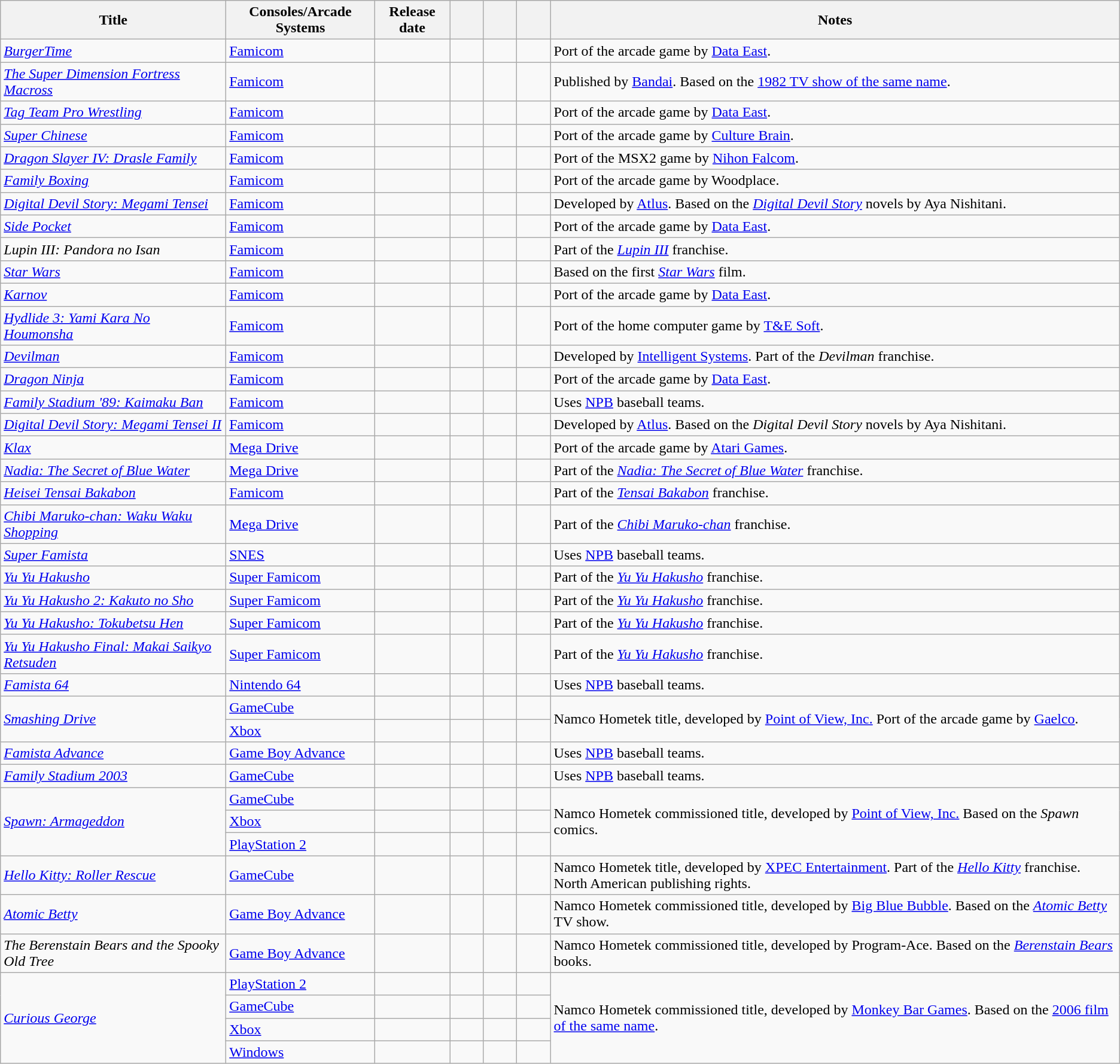<table class="wikitable sortable" width="auto">
<tr>
<th>Title</th>
<th>Consoles/Arcade Systems</th>
<th>Release date</th>
<th scope="col" style="width:3%;"></th>
<th scope="col" style="width:3%;"></th>
<th scope="col" style="width:3%;"></th>
<th class="unsortable">Notes</th>
</tr>
<tr>
<td><em><a href='#'>BurgerTime</a></em></td>
<td><a href='#'>Famicom</a></td>
<td></td>
<td></td>
<td></td>
<td></td>
<td>Port of the arcade game by <a href='#'>Data East</a>.</td>
</tr>
<tr>
<td><em><a href='#'>The Super Dimension Fortress Macross</a></em></td>
<td><a href='#'>Famicom</a></td>
<td></td>
<td></td>
<td></td>
<td></td>
<td>Published by <a href='#'>Bandai</a>. Based on the <a href='#'>1982 TV show of the same name</a>.</td>
</tr>
<tr>
<td><em><a href='#'>Tag Team Pro Wrestling</a></em></td>
<td><a href='#'>Famicom</a></td>
<td></td>
<td></td>
<td></td>
<td></td>
<td>Port of the arcade game by <a href='#'>Data East</a>.</td>
</tr>
<tr>
<td><em><a href='#'>Super Chinese</a></em></td>
<td><a href='#'>Famicom</a></td>
<td></td>
<td></td>
<td></td>
<td></td>
<td>Port of the arcade game by <a href='#'>Culture Brain</a>.</td>
</tr>
<tr>
<td><em><a href='#'>Dragon Slayer IV: Drasle Family</a></em></td>
<td><a href='#'>Famicom</a></td>
<td></td>
<td></td>
<td></td>
<td></td>
<td>Port of the MSX2 game by <a href='#'>Nihon Falcom</a>.</td>
</tr>
<tr>
<td><em><a href='#'>Family Boxing</a></em></td>
<td><a href='#'>Famicom</a></td>
<td></td>
<td></td>
<td></td>
<td></td>
<td>Port of the arcade game by Woodplace.</td>
</tr>
<tr>
<td><em><a href='#'>Digital Devil Story: Megami Tensei</a></em></td>
<td><a href='#'>Famicom</a></td>
<td></td>
<td></td>
<td></td>
<td></td>
<td>Developed by <a href='#'>Atlus</a>. Based on the <em><a href='#'>Digital Devil Story</a></em> novels by Aya Nishitani.</td>
</tr>
<tr>
<td><em><a href='#'>Side Pocket</a></em></td>
<td><a href='#'>Famicom</a></td>
<td></td>
<td></td>
<td></td>
<td></td>
<td>Port of the arcade game by <a href='#'>Data East</a>.</td>
</tr>
<tr>
<td><em>Lupin III: Pandora no Isan</em></td>
<td><a href='#'>Famicom</a></td>
<td></td>
<td></td>
<td></td>
<td></td>
<td>Part of the <em><a href='#'>Lupin III</a></em> franchise.</td>
</tr>
<tr>
<td><em><a href='#'>Star Wars</a></em></td>
<td><a href='#'>Famicom</a></td>
<td></td>
<td></td>
<td></td>
<td></td>
<td>Based on the first <em><a href='#'>Star Wars</a></em> film.</td>
</tr>
<tr>
<td><em><a href='#'>Karnov</a></em></td>
<td><a href='#'>Famicom</a></td>
<td></td>
<td></td>
<td></td>
<td></td>
<td>Port of the arcade game by <a href='#'>Data East</a>.</td>
</tr>
<tr>
<td><em><a href='#'>Hydlide 3: Yami Kara No Houmonsha</a></em></td>
<td><a href='#'>Famicom</a></td>
<td></td>
<td></td>
<td></td>
<td></td>
<td>Port of the home computer game by <a href='#'>T&E Soft</a>.</td>
</tr>
<tr>
<td><em><a href='#'>Devilman</a></em></td>
<td><a href='#'>Famicom</a></td>
<td></td>
<td></td>
<td></td>
<td></td>
<td>Developed by <a href='#'>Intelligent Systems</a>. Part of the <em>Devilman</em> franchise.</td>
</tr>
<tr>
<td><em><a href='#'>Dragon Ninja</a></em></td>
<td><a href='#'>Famicom</a></td>
<td></td>
<td></td>
<td></td>
<td></td>
<td>Port of the arcade game by <a href='#'>Data East</a>.</td>
</tr>
<tr>
<td><em><a href='#'>Family Stadium '89: Kaimaku Ban</a></em></td>
<td><a href='#'>Famicom</a></td>
<td></td>
<td></td>
<td></td>
<td></td>
<td>Uses <a href='#'>NPB</a> baseball teams.</td>
</tr>
<tr>
<td><em><a href='#'>Digital Devil Story: Megami Tensei II</a></em></td>
<td><a href='#'>Famicom</a></td>
<td></td>
<td></td>
<td></td>
<td></td>
<td>Developed by <a href='#'>Atlus</a>. Based on the <em>Digital Devil Story</em> novels by Aya Nishitani.</td>
</tr>
<tr>
<td><em><a href='#'>Klax</a></em></td>
<td><a href='#'>Mega Drive</a></td>
<td></td>
<td></td>
<td></td>
<td></td>
<td>Port of the arcade game by <a href='#'>Atari Games</a>.</td>
</tr>
<tr>
<td><em><a href='#'>Nadia: The Secret of Blue Water</a></em></td>
<td><a href='#'>Mega Drive</a></td>
<td></td>
<td></td>
<td></td>
<td></td>
<td>Part of the <em><a href='#'>Nadia: The Secret of Blue Water</a></em> franchise.</td>
</tr>
<tr>
<td><em><a href='#'>Heisei Tensai Bakabon</a></em></td>
<td><a href='#'>Famicom</a></td>
<td></td>
<td></td>
<td></td>
<td></td>
<td>Part of the <em><a href='#'>Tensai Bakabon</a></em> franchise.</td>
</tr>
<tr>
<td><em><a href='#'>Chibi Maruko-chan: Waku Waku Shopping</a></em></td>
<td><a href='#'>Mega Drive</a></td>
<td></td>
<td></td>
<td></td>
<td></td>
<td>Part of the <em><a href='#'>Chibi Maruko-chan</a></em> franchise.</td>
</tr>
<tr>
<td><em><a href='#'>Super Famista</a></em></td>
<td><a href='#'>SNES</a></td>
<td></td>
<td></td>
<td></td>
<td></td>
<td>Uses <a href='#'>NPB</a> baseball teams.</td>
</tr>
<tr>
<td><em><a href='#'>Yu Yu Hakusho</a></em></td>
<td><a href='#'>Super Famicom</a></td>
<td></td>
<td></td>
<td></td>
<td></td>
<td>Part of the <em><a href='#'>Yu Yu Hakusho</a></em> franchise.</td>
</tr>
<tr>
<td><em><a href='#'>Yu Yu Hakusho 2: Kakuto no Sho</a></em></td>
<td><a href='#'>Super Famicom</a></td>
<td></td>
<td></td>
<td></td>
<td></td>
<td>Part of the <em><a href='#'>Yu Yu Hakusho</a></em> franchise.</td>
</tr>
<tr>
<td><em><a href='#'>Yu Yu Hakusho: Tokubetsu Hen</a></em></td>
<td><a href='#'>Super Famicom</a></td>
<td></td>
<td></td>
<td></td>
<td></td>
<td>Part of the <em><a href='#'>Yu Yu Hakusho</a></em> franchise.</td>
</tr>
<tr>
<td><em><a href='#'>Yu Yu Hakusho Final: Makai Saikyo Retsuden</a></em></td>
<td><a href='#'>Super Famicom</a></td>
<td></td>
<td></td>
<td></td>
<td></td>
<td>Part of the <em><a href='#'>Yu Yu Hakusho</a></em> franchise.</td>
</tr>
<tr>
<td><em><a href='#'>Famista 64</a></em></td>
<td><a href='#'>Nintendo 64</a></td>
<td></td>
<td></td>
<td></td>
<td></td>
<td>Uses <a href='#'>NPB</a> baseball teams.</td>
</tr>
<tr>
<td scope="row" rowspan="2"><em><a href='#'>Smashing Drive</a></em></td>
<td><a href='#'>GameCube</a></td>
<td></td>
<td></td>
<td></td>
<td></td>
<td scope="row" rowspan="2">Namco Hometek title, developed by <a href='#'>Point of View, Inc.</a> Port of the arcade game by <a href='#'>Gaelco</a>.</td>
</tr>
<tr>
<td><a href='#'>Xbox</a></td>
<td></td>
<td></td>
<td></td>
<td></td>
</tr>
<tr>
<td><em><a href='#'>Famista Advance</a></em></td>
<td><a href='#'>Game Boy Advance</a></td>
<td></td>
<td></td>
<td></td>
<td></td>
<td>Uses <a href='#'>NPB</a> baseball teams.</td>
</tr>
<tr>
<td><em><a href='#'>Family Stadium 2003</a></em></td>
<td><a href='#'>GameCube</a></td>
<td></td>
<td></td>
<td></td>
<td></td>
<td>Uses <a href='#'>NPB</a> baseball teams.</td>
</tr>
<tr>
<td scope="row" rowspan="3"><em><a href='#'>Spawn: Armageddon</a></em></td>
<td><a href='#'>GameCube</a></td>
<td></td>
<td></td>
<td></td>
<td></td>
<td scope="row" rowspan="3">Namco Hometek commissioned title, developed by <a href='#'>Point of View, Inc.</a> Based on the <em>Spawn</em> comics.</td>
</tr>
<tr>
<td><a href='#'>Xbox</a></td>
<td></td>
<td></td>
<td></td>
<td></td>
</tr>
<tr>
<td><a href='#'>PlayStation 2</a></td>
<td></td>
<td></td>
<td></td>
<td></td>
</tr>
<tr>
<td><em><a href='#'>Hello Kitty: Roller Rescue</a></em></td>
<td><a href='#'>GameCube</a></td>
<td></td>
<td></td>
<td></td>
<td></td>
<td>Namco Hometek title, developed by <a href='#'>XPEC Entertainment</a>. Part of the <em><a href='#'>Hello Kitty</a></em> franchise. North American publishing rights.</td>
</tr>
<tr>
<td><em><a href='#'>Atomic Betty</a></em></td>
<td><a href='#'>Game Boy Advance</a></td>
<td></td>
<td></td>
<td></td>
<td></td>
<td>Namco Hometek commissioned title, developed by <a href='#'>Big Blue Bubble</a>. Based on the <em><a href='#'>Atomic Betty</a></em> TV show.</td>
</tr>
<tr>
<td><em>The Berenstain Bears and the Spooky Old Tree</em></td>
<td><a href='#'>Game Boy Advance</a></td>
<td></td>
<td></td>
<td></td>
<td></td>
<td>Namco Hometek commissioned title, developed by Program-Ace. Based on the <em><a href='#'>Berenstain Bears</a></em> books.</td>
</tr>
<tr>
<td scope="row" rowspan="4"><em><a href='#'>Curious George</a></em></td>
<td><a href='#'>PlayStation 2</a></td>
<td></td>
<td></td>
<td></td>
<td></td>
<td scope="row" rowspan="4">Namco Hometek commissioned title, developed by <a href='#'>Monkey Bar Games</a>. Based on the <a href='#'>2006 film of the same name</a>.</td>
</tr>
<tr>
<td><a href='#'>GameCube</a></td>
<td></td>
<td></td>
<td></td>
<td></td>
</tr>
<tr>
<td><a href='#'>Xbox</a></td>
<td></td>
<td></td>
<td></td>
<td></td>
</tr>
<tr>
<td><a href='#'>Windows</a></td>
<td></td>
<td></td>
<td></td>
<td></td>
</tr>
</table>
